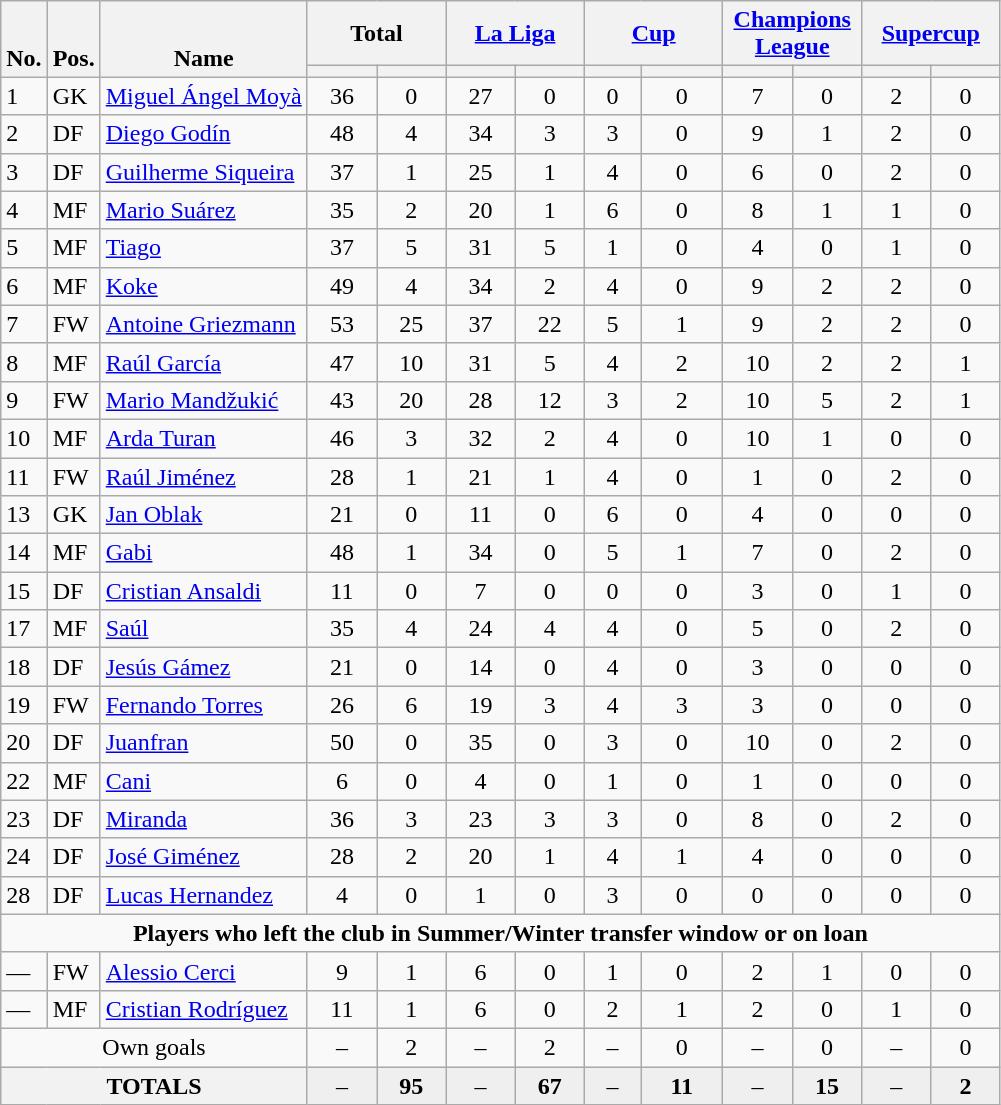<table class="wikitable sortable" style="text-align:center">
<tr>
<th rowspan="2" style="vertical-align:bottom;">No.</th>
<th rowspan="2" style="vertical-align:bottom;">Pos.</th>
<th rowspan="2" style="vertical-align:bottom;">Name</th>
<th colspan="2" style="width:85px;">Total</th>
<th colspan="2" style="width:85px;"><a href='#'>La Liga</a></th>
<th colspan="2" style="width:85px;"><a href='#'>Cup</a></th>
<th colspan="2" style="width:85px;"><a href='#'>Champions League</a></th>
<th colspan="2" style="width:85px;"><a href='#'>Supercup</a></th>
</tr>
<tr>
<th></th>
<th></th>
<th></th>
<th></th>
<th></th>
<th></th>
<th></th>
<th></th>
<th></th>
<th></th>
</tr>
<tr>
<td align="left">1</td>
<td align="left">GK</td>
<td align="left"> <a href='#'>Miguel Ángel Moyà</a></td>
<td>36</td>
<td>0</td>
<td>27</td>
<td>0</td>
<td>0</td>
<td>0</td>
<td>7</td>
<td>0</td>
<td>2</td>
<td>0</td>
</tr>
<tr>
<td align="left">2</td>
<td align="left">DF</td>
<td align="left"> <a href='#'>Diego Godín</a></td>
<td>48</td>
<td>4</td>
<td>34</td>
<td>3</td>
<td>3</td>
<td>0</td>
<td>9</td>
<td>1</td>
<td>2</td>
<td>0</td>
</tr>
<tr>
<td align="left">3</td>
<td align="left">DF</td>
<td align="left"> <a href='#'>Guilherme Siqueira</a></td>
<td>37</td>
<td>1</td>
<td>25</td>
<td>1</td>
<td>4</td>
<td>0</td>
<td>6</td>
<td>0</td>
<td>2</td>
<td>0</td>
</tr>
<tr>
<td align="left">4</td>
<td align="left">MF</td>
<td align="left"> <a href='#'>Mario Suárez</a></td>
<td>35</td>
<td>2</td>
<td>20</td>
<td>1</td>
<td>6</td>
<td>0</td>
<td>8</td>
<td>1</td>
<td>1</td>
<td>0</td>
</tr>
<tr>
<td align="left">5</td>
<td align="left">MF</td>
<td align="left"> <a href='#'>Tiago</a></td>
<td>37</td>
<td>5</td>
<td>31</td>
<td>5</td>
<td>1</td>
<td>0</td>
<td>4</td>
<td>0</td>
<td>1</td>
<td>0</td>
</tr>
<tr>
<td align="left">6</td>
<td align="left">MF</td>
<td align="left"> <a href='#'>Koke</a></td>
<td>49</td>
<td>4</td>
<td>34</td>
<td>2</td>
<td>4</td>
<td>0</td>
<td>9</td>
<td>2</td>
<td>2</td>
<td>0</td>
</tr>
<tr>
<td align="left">7</td>
<td align="left">FW</td>
<td align="left"> <a href='#'>Antoine Griezmann</a></td>
<td>53</td>
<td>25</td>
<td>37</td>
<td>22</td>
<td>5</td>
<td>1</td>
<td>9</td>
<td>2</td>
<td>2</td>
<td>0</td>
</tr>
<tr>
<td align="left">8</td>
<td align="left">MF</td>
<td align="left"> <a href='#'>Raúl García</a></td>
<td>47</td>
<td>10</td>
<td>31</td>
<td>5</td>
<td>4</td>
<td>2</td>
<td>10</td>
<td>2</td>
<td>2</td>
<td>1</td>
</tr>
<tr>
<td align="left">9</td>
<td align="left">FW</td>
<td align="left"> <a href='#'>Mario Mandžukić</a></td>
<td>43</td>
<td>20</td>
<td>28</td>
<td>12</td>
<td>3</td>
<td>2</td>
<td>10</td>
<td>5</td>
<td>2</td>
<td>1</td>
</tr>
<tr>
<td align="left">10</td>
<td align="left">MF</td>
<td align="left"> <a href='#'>Arda Turan</a></td>
<td>46</td>
<td>3</td>
<td>32</td>
<td>2</td>
<td>4</td>
<td>0</td>
<td>10</td>
<td>1</td>
<td>0</td>
<td>0</td>
</tr>
<tr>
<td align="left">11</td>
<td align="left">FW</td>
<td align="left"> <a href='#'>Raúl Jiménez</a></td>
<td>28</td>
<td>1</td>
<td>21</td>
<td>1</td>
<td>4</td>
<td>0</td>
<td>1</td>
<td>0</td>
<td>2</td>
<td>0</td>
</tr>
<tr>
<td align="left">13</td>
<td align="left">GK</td>
<td align="left"> <a href='#'>Jan Oblak</a></td>
<td>21</td>
<td>0</td>
<td>11</td>
<td>0</td>
<td>6</td>
<td>0</td>
<td>4</td>
<td>0</td>
<td>0</td>
<td>0</td>
</tr>
<tr>
<td align="left">14</td>
<td align="left">MF</td>
<td align="left"> <a href='#'>Gabi</a></td>
<td>48</td>
<td>1</td>
<td>34</td>
<td>0</td>
<td>5</td>
<td>1</td>
<td>7</td>
<td>0</td>
<td>2</td>
<td>0</td>
</tr>
<tr>
<td align="left">15</td>
<td align="left">DF</td>
<td align="left"> <a href='#'>Cristian Ansaldi</a></td>
<td>11</td>
<td>0</td>
<td>7</td>
<td>0</td>
<td>0</td>
<td>0</td>
<td>3</td>
<td>0</td>
<td>1</td>
<td>0</td>
</tr>
<tr>
<td align="left">17</td>
<td align="left">MF</td>
<td align="left"> <a href='#'>Saúl</a></td>
<td>35</td>
<td>4</td>
<td>24</td>
<td>4</td>
<td>4</td>
<td>0</td>
<td>5</td>
<td>0</td>
<td>2</td>
<td>0</td>
</tr>
<tr>
<td align="left">18</td>
<td align="left">DF</td>
<td align="left"> <a href='#'>Jesús Gámez</a></td>
<td>21</td>
<td>0</td>
<td>14</td>
<td>0</td>
<td>4</td>
<td>0</td>
<td>3</td>
<td>0</td>
<td>0</td>
<td>0</td>
</tr>
<tr>
<td align="left">19</td>
<td align="left">FW</td>
<td align="left"> <a href='#'>Fernando Torres</a></td>
<td>26</td>
<td>6</td>
<td>19</td>
<td>3</td>
<td>4</td>
<td>3</td>
<td>3</td>
<td>0</td>
<td>0</td>
<td>0</td>
</tr>
<tr>
<td align="left">20</td>
<td align="left">DF</td>
<td align="left"> <a href='#'>Juanfran</a></td>
<td>50</td>
<td>0</td>
<td>35</td>
<td>0</td>
<td>3</td>
<td>0</td>
<td>10</td>
<td>0</td>
<td>2</td>
<td>0</td>
</tr>
<tr>
<td align="left">22</td>
<td align="left">MF</td>
<td align="left"> <a href='#'>Cani</a></td>
<td>6</td>
<td>0</td>
<td>4</td>
<td>0</td>
<td>1</td>
<td>0</td>
<td>1</td>
<td>0</td>
<td>0</td>
<td>0</td>
</tr>
<tr>
<td align="left">23</td>
<td align="left">DF</td>
<td align="left"> <a href='#'>Miranda</a></td>
<td>36</td>
<td>3</td>
<td>23</td>
<td>3</td>
<td>3</td>
<td>0</td>
<td>8</td>
<td>0</td>
<td>2</td>
<td>0</td>
</tr>
<tr>
<td align="left">24</td>
<td align="left">DF</td>
<td align="left"> <a href='#'>José Giménez</a></td>
<td>28</td>
<td>2</td>
<td>20</td>
<td>1</td>
<td>4</td>
<td>1</td>
<td>4</td>
<td>0</td>
<td>0</td>
<td>0</td>
</tr>
<tr>
<td align="left">28</td>
<td align="left">DF</td>
<td align="left"> <a href='#'>Lucas Hernandez</a></td>
<td>4</td>
<td>0</td>
<td>1</td>
<td>0</td>
<td>3</td>
<td>0</td>
<td>0</td>
<td>0</td>
<td>0</td>
<td>0</td>
</tr>
<tr>
<td colspan="13"><strong>Players who left the club in Summer/Winter transfer window or on loan</strong></td>
</tr>
<tr>
<td align="left">—</td>
<td align="left">FW</td>
<td align="left"> <a href='#'>Alessio Cerci</a></td>
<td>9</td>
<td>1</td>
<td>6</td>
<td>0</td>
<td>1</td>
<td>0</td>
<td>2</td>
<td>1</td>
<td>0</td>
<td>0</td>
</tr>
<tr>
<td align="left">—</td>
<td align="left">MF</td>
<td align="left"> <a href='#'>Cristian Rodríguez</a></td>
<td>11</td>
<td>1</td>
<td>6</td>
<td>0</td>
<td>2</td>
<td>1</td>
<td>2</td>
<td>0</td>
<td>1</td>
<td>0</td>
</tr>
<tr>
<td colspan="3">Own goals</td>
<td>–</td>
<td>2</td>
<td>–</td>
<td>2</td>
<td>–</td>
<td>0</td>
<td>–</td>
<td>0</td>
<td>–</td>
<td>0</td>
</tr>
<tr bgcolor="#EFEFEF">
<th colspan="3" style="width:85px;">TOTALS</th>
<td>–</td>
<td><strong>95</strong></td>
<td>–</td>
<td><strong>67</strong></td>
<td>–</td>
<td><strong>11</strong></td>
<td>–</td>
<td><strong>15</strong></td>
<td>–</td>
<td><strong>2</strong></td>
</tr>
</table>
